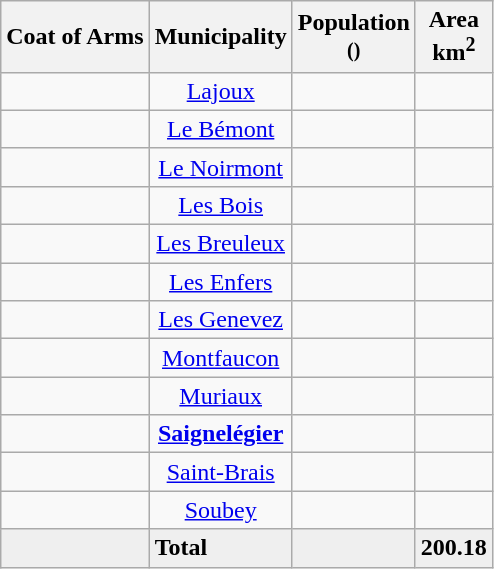<table class="wikitable">
<tr>
<th>Coat of Arms</th>
<th>Municipality</th>
<th>Population<br><small>()</small></th>
<th>Area <br>km<sup>2</sup></th>
</tr>
<tr>
<td align="center"></td>
<td align="center"><a href='#'>Lajoux</a></td>
<td align="center"></td>
<td align="center"></td>
</tr>
<tr>
<td align="center"></td>
<td align="center"><a href='#'>Le Bémont</a></td>
<td align="center"></td>
<td align="center"></td>
</tr>
<tr>
<td align="center"></td>
<td align="center"><a href='#'>Le Noirmont</a></td>
<td align="center"></td>
<td align="center"></td>
</tr>
<tr>
<td align="center"></td>
<td align="center"><a href='#'>Les Bois</a></td>
<td align="center"></td>
<td align="center"></td>
</tr>
<tr>
<td align="center"></td>
<td align="center"><a href='#'>Les Breuleux</a></td>
<td align="center"></td>
<td align="center"></td>
</tr>
<tr>
<td align="center"></td>
<td align="center"><a href='#'>Les Enfers</a></td>
<td align="center"></td>
<td align="center"></td>
</tr>
<tr>
<td align="center"></td>
<td align="center"><a href='#'>Les Genevez</a></td>
<td align="center"></td>
<td align="center"></td>
</tr>
<tr>
<td align="center"></td>
<td align="center"><a href='#'>Montfaucon</a></td>
<td align="center"></td>
<td align="center"></td>
</tr>
<tr>
<td align="center"></td>
<td align="center"><a href='#'>Muriaux</a></td>
<td align="center"></td>
<td align="center"></td>
</tr>
<tr>
<td align="center"></td>
<td align="center"><strong><a href='#'>Saignelégier</a></strong></td>
<td align="center"></td>
<td align="center"></td>
</tr>
<tr>
<td align="center"></td>
<td align="center"><a href='#'>Saint-Brais</a></td>
<td align="center"></td>
<td align="center"></td>
</tr>
<tr>
<td align="center"></td>
<td align="center"><a href='#'>Soubey</a></td>
<td align="center"></td>
<td align="center"></td>
</tr>
<tr>
<td bgcolor="#EFEFEF"></td>
<td bgcolor="#EFEFEF"><strong>Total</strong></td>
<td bgcolor="#EFEFEF" align="center"></td>
<td bgcolor="#EFEFEF" align="center"><strong>200.18</strong></td>
</tr>
</table>
